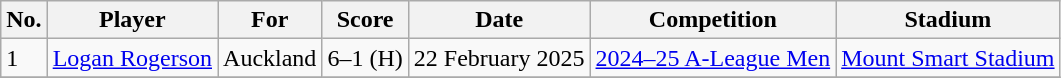<table class="wikitable">
<tr>
<th>No.</th>
<th>Player</th>
<th>For</th>
<th>Score</th>
<th>Date</th>
<th>Competition</th>
<th>Stadium</th>
</tr>
<tr>
<td>1</td>
<td> <a href='#'>Logan Rogerson</a></td>
<td>Auckland</td>
<td>6–1 (H)</td>
<td>22 February 2025</td>
<td><a href='#'>2024–25 A-League Men</a></td>
<td><a href='#'>Mount Smart Stadium</a></td>
</tr>
<tr>
</tr>
</table>
